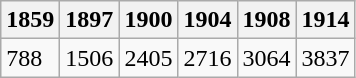<table class="wikitable" border="1">
<tr>
<th>1859</th>
<th>1897</th>
<th>1900</th>
<th>1904</th>
<th>1908</th>
<th>1914</th>
</tr>
<tr>
<td>788</td>
<td>1506</td>
<td>2405</td>
<td>2716</td>
<td>3064</td>
<td>3837</td>
</tr>
</table>
